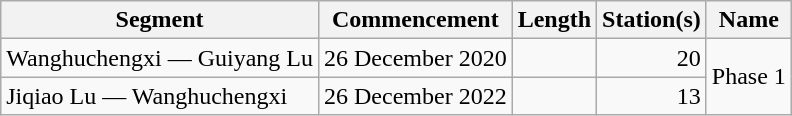<table class="wikitable" style="border-collapse: collapse; text-align: right;">
<tr>
<th>Segment</th>
<th>Commencement</th>
<th>Length</th>
<th>Station(s)</th>
<th>Name</th>
</tr>
<tr>
<td style="text-align: left;">Wanghuchengxi — Guiyang Lu</td>
<td>26 December 2020</td>
<td></td>
<td>20</td>
<td rowspan="2" style="text-align: left;">Phase 1</td>
</tr>
<tr>
<td style="text-align: left;">Jiqiao Lu — Wanghuchengxi</td>
<td>26 December 2022</td>
<td></td>
<td>13</td>
</tr>
</table>
